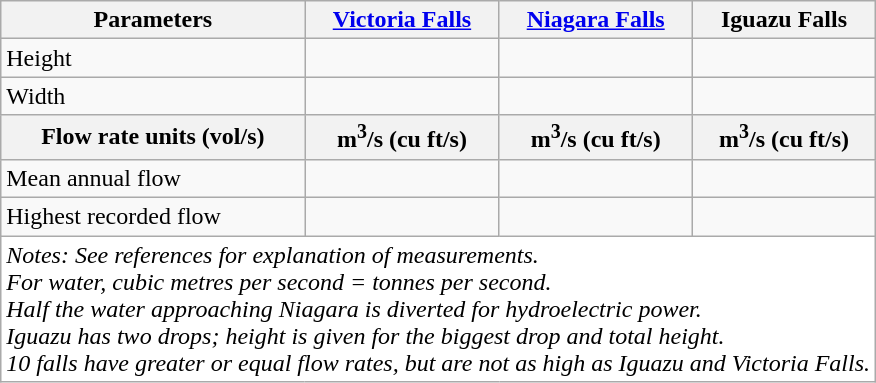<table class="wikitable" style="margin: 1em 0 1em 1em;">
<tr>
<th>Parameters</th>
<th><a href='#'>Victoria Falls</a></th>
<th><a href='#'>Niagara Falls</a></th>
<th>Iguazu Falls</th>
</tr>
<tr>
<td>Height</td>
<td></td>
<td></td>
<td></td>
</tr>
<tr>
<td>Width</td>
<td></td>
<td></td>
<td></td>
</tr>
<tr>
<th>Flow rate units (vol/s)</th>
<th>m<sup>3</sup>/s (cu ft/s)</th>
<th>m<sup>3</sup>/s (cu ft/s)</th>
<th>m<sup>3</sup>/s (cu ft/s)</th>
</tr>
<tr>
<td>Mean annual flow</td>
<td></td>
<td></td>
<td></td>
</tr>
<tr>
<td>Highest recorded flow</td>
<td></td>
<td></td>
<td></td>
</tr>
<tr bgcolor="white" font="8pt">
<td colspan="100%"><em>Notes: See references for explanation of measurements.<br>For water, cubic metres per second = tonnes per second.<br>Half the water approaching Niagara is diverted for hydroelectric power.<br>Iguazu has two drops; height is given for the biggest drop and total height.<br>10 falls have greater or equal flow rates, but are not as high as Iguazu and Victoria Falls.</em></td>
</tr>
</table>
